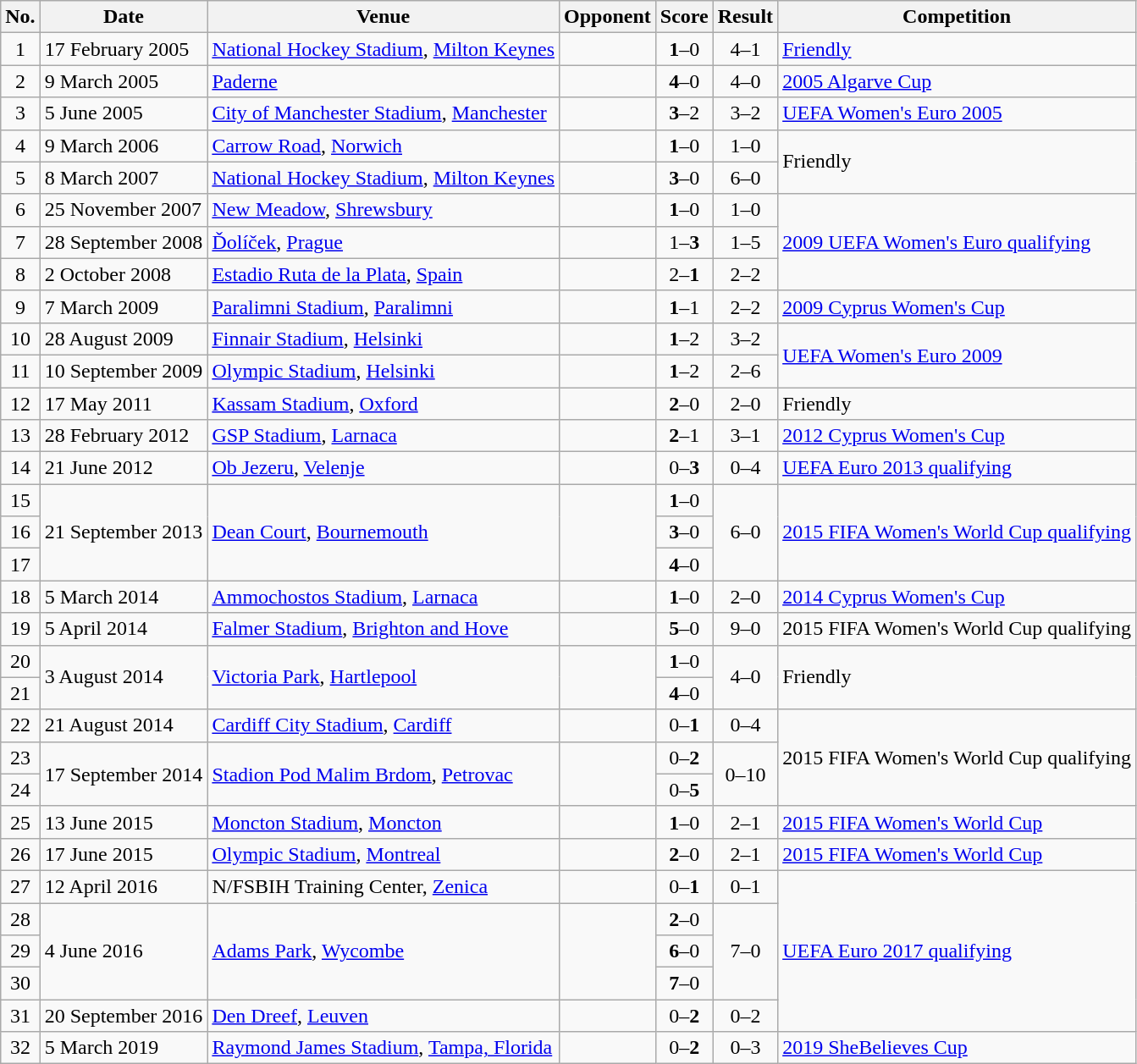<table class="wikitable sortable">
<tr>
<th scope="col">No.</th>
<th scope="col">Date</th>
<th scope="col">Venue</th>
<th scope="col">Opponent</th>
<th scope="col">Score</th>
<th scope="col">Result</th>
<th scope="col">Competition</th>
</tr>
<tr>
<td align="center">1</td>
<td>17 February 2005</td>
<td><a href='#'>National Hockey Stadium</a>, <a href='#'>Milton Keynes</a></td>
<td></td>
<td align="center"><strong>1</strong>–0</td>
<td align="center">4–1</td>
<td><a href='#'>Friendly</a></td>
</tr>
<tr>
<td align="center">2</td>
<td>9 March 2005</td>
<td><a href='#'>Paderne</a></td>
<td></td>
<td align="center"><strong>4</strong>–0</td>
<td align="center">4–0</td>
<td><a href='#'>2005 Algarve Cup</a></td>
</tr>
<tr>
<td align="center">3</td>
<td>5 June 2005</td>
<td><a href='#'>City of Manchester Stadium</a>, <a href='#'>Manchester</a></td>
<td></td>
<td align="center"><strong>3</strong>–2</td>
<td align="center">3–2</td>
<td><a href='#'>UEFA Women's Euro 2005</a></td>
</tr>
<tr>
<td align="center">4</td>
<td>9 March 2006</td>
<td><a href='#'>Carrow Road</a>, <a href='#'>Norwich</a></td>
<td></td>
<td align="center"><strong>1</strong>–0</td>
<td align="center">1–0</td>
<td rowspan="2">Friendly</td>
</tr>
<tr>
<td align="center">5</td>
<td>8 March 2007</td>
<td><a href='#'>National Hockey Stadium</a>, <a href='#'>Milton Keynes</a></td>
<td></td>
<td align="center"><strong>3</strong>–0</td>
<td align="center">6–0</td>
</tr>
<tr>
<td align="center">6</td>
<td>25 November 2007</td>
<td><a href='#'>New Meadow</a>, <a href='#'>Shrewsbury</a></td>
<td></td>
<td align="center"><strong>1</strong>–0</td>
<td align="center">1–0</td>
<td rowspan="3"><a href='#'>2009 UEFA Women's Euro qualifying</a></td>
</tr>
<tr>
<td align="center">7</td>
<td>28 September 2008</td>
<td><a href='#'>Ďolíček</a>, <a href='#'>Prague</a></td>
<td></td>
<td align="center">1–<strong>3</strong></td>
<td align="center">1–5</td>
</tr>
<tr>
<td align="center">8</td>
<td>2 October 2008</td>
<td><a href='#'>Estadio Ruta de la Plata</a>, <a href='#'>Spain</a></td>
<td></td>
<td align="center">2–<strong>1</strong></td>
<td align="center">2–2</td>
</tr>
<tr>
<td align="center">9</td>
<td>7 March 2009</td>
<td><a href='#'>Paralimni Stadium</a>, <a href='#'>Paralimni</a></td>
<td></td>
<td align="center"><strong>1</strong>–1</td>
<td align="center">2–2</td>
<td><a href='#'>2009 Cyprus Women's Cup</a></td>
</tr>
<tr>
<td align="center">10</td>
<td>28 August 2009</td>
<td><a href='#'>Finnair Stadium</a>, <a href='#'>Helsinki</a></td>
<td></td>
<td align="center"><strong>1</strong>–2</td>
<td align="center">3–2</td>
<td rowspan="2"><a href='#'>UEFA Women's Euro 2009</a></td>
</tr>
<tr>
<td align="center">11</td>
<td>10 September 2009</td>
<td><a href='#'>Olympic Stadium</a>, <a href='#'>Helsinki</a></td>
<td></td>
<td align="center"><strong>1</strong>–2</td>
<td align="center">2–6</td>
</tr>
<tr>
<td align="center">12</td>
<td>17 May 2011</td>
<td><a href='#'>Kassam Stadium</a>, <a href='#'>Oxford</a></td>
<td></td>
<td align="center"><strong>2</strong>–0</td>
<td align="center">2–0</td>
<td>Friendly</td>
</tr>
<tr>
<td align="center">13</td>
<td>28 February 2012</td>
<td><a href='#'>GSP Stadium</a>, <a href='#'>Larnaca</a></td>
<td></td>
<td align="center"><strong>2</strong>–1</td>
<td align="center">3–1</td>
<td><a href='#'>2012 Cyprus Women's Cup</a></td>
</tr>
<tr>
<td align="center">14</td>
<td>21 June 2012</td>
<td><a href='#'>Ob Jezeru</a>, <a href='#'>Velenje</a></td>
<td></td>
<td align="center">0–<strong>3</strong></td>
<td align="center">0–4</td>
<td><a href='#'>UEFA Euro 2013 qualifying</a></td>
</tr>
<tr>
<td align="center">15</td>
<td rowspan="3">21 September 2013</td>
<td rowspan="3"><a href='#'>Dean Court</a>, <a href='#'>Bournemouth</a></td>
<td rowspan="3"></td>
<td align="center"><strong>1</strong>–0</td>
<td rowspan="3" align="center">6–0</td>
<td rowspan="3"><a href='#'>2015 FIFA Women's World Cup qualifying</a></td>
</tr>
<tr>
<td align="center">16</td>
<td align="center"><strong>3</strong>–0</td>
</tr>
<tr>
<td align="center">17</td>
<td align="center"><strong>4</strong>–0</td>
</tr>
<tr>
<td align="center">18</td>
<td>5 March 2014</td>
<td><a href='#'>Ammochostos Stadium</a>, <a href='#'>Larnaca</a></td>
<td></td>
<td align="center"><strong>1</strong>–0</td>
<td align="center">2–0</td>
<td><a href='#'>2014 Cyprus Women's Cup</a></td>
</tr>
<tr>
<td align="center">19</td>
<td>5 April 2014</td>
<td><a href='#'>Falmer Stadium</a>, <a href='#'>Brighton and Hove</a></td>
<td></td>
<td align="center"><strong>5</strong>–0</td>
<td align="center">9–0</td>
<td>2015 FIFA Women's World Cup qualifying</td>
</tr>
<tr>
<td align="center">20</td>
<td rowspan="2">3 August 2014</td>
<td rowspan="2"><a href='#'>Victoria Park</a>, <a href='#'>Hartlepool</a></td>
<td rowspan="2"></td>
<td align="center"><strong>1</strong>–0</td>
<td rowspan="2" align="center">4–0</td>
<td rowspan="2">Friendly</td>
</tr>
<tr>
<td align="center">21</td>
<td align="center"><strong>4</strong>–0</td>
</tr>
<tr>
<td align="center">22</td>
<td>21 August 2014</td>
<td><a href='#'>Cardiff City Stadium</a>, <a href='#'>Cardiff</a></td>
<td></td>
<td align="center">0–<strong>1</strong></td>
<td align="center">0–4</td>
<td rowspan="3">2015 FIFA Women's World Cup qualifying</td>
</tr>
<tr>
<td align="center">23</td>
<td rowspan="2">17 September 2014</td>
<td rowspan="2"><a href='#'>Stadion Pod Malim Brdom</a>, <a href='#'>Petrovac</a></td>
<td rowspan="2"></td>
<td align="center">0–<strong>2</strong></td>
<td rowspan="2" align="center">0–10</td>
</tr>
<tr>
<td align="center">24</td>
<td align="center">0–<strong>5</strong></td>
</tr>
<tr>
<td align="center">25</td>
<td>13 June 2015</td>
<td><a href='#'>Moncton Stadium</a>, <a href='#'>Moncton</a></td>
<td></td>
<td align="center"><strong>1</strong>–0</td>
<td align="center">2–1</td>
<td><a href='#'>2015 FIFA Women's World Cup</a></td>
</tr>
<tr>
<td align="center">26</td>
<td>17 June 2015</td>
<td><a href='#'>Olympic Stadium</a>, <a href='#'>Montreal</a></td>
<td></td>
<td align="center"><strong>2</strong>–0</td>
<td align="center">2–1</td>
<td><a href='#'>2015 FIFA Women's World Cup</a></td>
</tr>
<tr>
<td align="center">27</td>
<td>12 April 2016</td>
<td>N/FSBIH Training Center, <a href='#'>Zenica</a></td>
<td></td>
<td align="center">0–<strong>1</strong></td>
<td align="center">0–1</td>
<td rowspan="5"><a href='#'>UEFA Euro 2017 qualifying</a></td>
</tr>
<tr>
<td align="center">28</td>
<td rowspan="3">4 June 2016</td>
<td rowspan="3"><a href='#'>Adams Park</a>, <a href='#'>Wycombe</a></td>
<td rowspan="3"></td>
<td align="center"><strong>2</strong>–0</td>
<td rowspan="3" align="center">7–0</td>
</tr>
<tr>
<td align="center">29</td>
<td align="center"><strong>6</strong>–0</td>
</tr>
<tr>
<td align="center">30</td>
<td align="center"><strong>7</strong>–0</td>
</tr>
<tr>
<td align="center">31</td>
<td>20 September 2016</td>
<td><a href='#'>Den Dreef</a>, <a href='#'>Leuven</a></td>
<td></td>
<td align="center">0–<strong>2</strong></td>
<td align="center">0–2</td>
</tr>
<tr>
<td align="center">32</td>
<td>5 March 2019</td>
<td><a href='#'>Raymond James Stadium</a>, <a href='#'>Tampa, Florida</a></td>
<td></td>
<td align="center">0–<strong>2</strong></td>
<td align="center">0–3</td>
<td><a href='#'>2019 SheBelieves Cup</a></td>
</tr>
</table>
